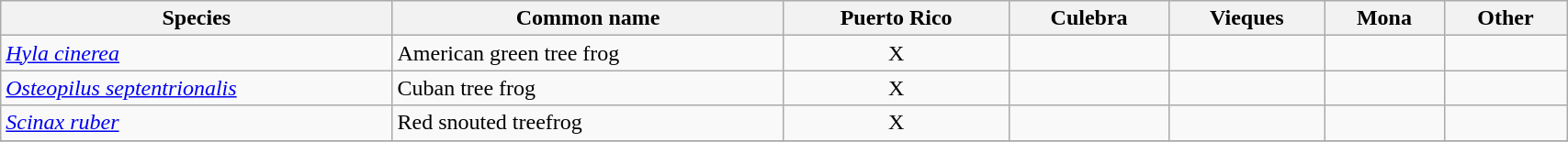<table width=90% class="wikitable">
<tr>
<th width=25%>Species</th>
<th width=25%>Common name</th>
<th>Puerto Rico</th>
<th>Culebra</th>
<th>Vieques</th>
<th>Mona</th>
<th>Other</th>
</tr>
<tr>
<td><em><a href='#'>Hyla cinerea</a></em> </td>
<td>American green tree frog</td>
<td align=center>X</td>
<td></td>
<td></td>
<td></td>
<td></td>
</tr>
<tr>
<td><em><a href='#'>Osteopilus septentrionalis</a></em> </td>
<td>Cuban tree frog</td>
<td align=center>X</td>
<td></td>
<td></td>
<td></td>
<td></td>
</tr>
<tr>
<td><em><a href='#'>Scinax ruber</a></em> </td>
<td>Red snouted treefrog</td>
<td align=center>X</td>
<td></td>
<td></td>
<td></td>
<td></td>
</tr>
<tr>
</tr>
</table>
